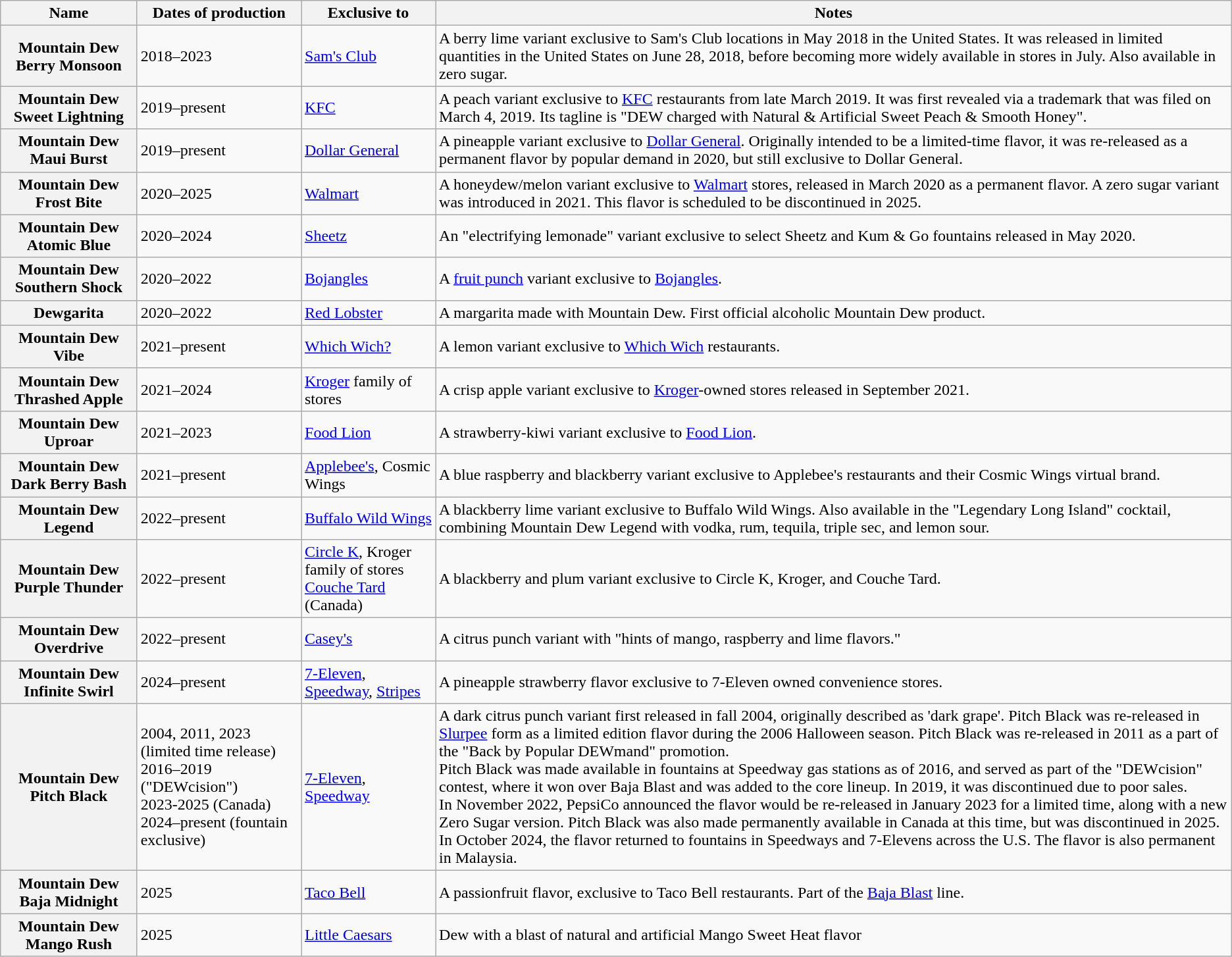<table class="wikitable" style="text-align:left;">
<tr>
<th>Name</th>
<th>Dates of production</th>
<th>Exclusive to</th>
<th>Notes</th>
</tr>
<tr>
<th>Mountain Dew Berry Monsoon</th>
<td>2018–2023</td>
<td><a href='#'>Sam's Club</a></td>
<td>A berry lime variant exclusive to Sam's Club locations in May 2018 in the United States. It was released in limited quantities in the United States on June 28, 2018, before becoming more widely available in stores in July. Also available in zero sugar.</td>
</tr>
<tr>
<th>Mountain Dew Sweet Lightning</th>
<td>2019–present</td>
<td><a href='#'>KFC</a></td>
<td>A peach variant exclusive to <a href='#'>KFC</a> restaurants from late March 2019. It was first revealed via a trademark that was filed on March 4, 2019. Its tagline is "DEW charged with Natural & Artificial Sweet Peach & Smooth Honey".</td>
</tr>
<tr>
<th>Mountain Dew Maui Burst</th>
<td>2019–present</td>
<td><a href='#'>Dollar General</a></td>
<td>A pineapple variant exclusive to <a href='#'>Dollar General</a>. Originally intended to be a limited-time flavor, it was re-released as a permanent flavor by popular demand in 2020, but still exclusive to Dollar General.</td>
</tr>
<tr>
<th>Mountain Dew Frost Bite</th>
<td>2020–2025</td>
<td><a href='#'>Walmart</a></td>
<td>A honeydew/melon variant exclusive to <a href='#'>Walmart</a> stores, released in March 2020 as a permanent flavor. A zero sugar variant was introduced in 2021. This flavor is scheduled to be discontinued in 2025.</td>
</tr>
<tr>
<th>Mountain Dew Atomic Blue</th>
<td>2020–2024</td>
<td><a href='#'>Sheetz</a></td>
<td>An "electrifying lemonade" variant exclusive to select Sheetz and Kum & Go fountains released in May 2020.</td>
</tr>
<tr>
<th>Mountain Dew Southern Shock</th>
<td>2020–2022</td>
<td><a href='#'>Bojangles</a></td>
<td>A <a href='#'>fruit punch</a> variant exclusive to <a href='#'>Bojangles</a>.</td>
</tr>
<tr>
<th>Dewgarita</th>
<td>2020–2022</td>
<td><a href='#'>Red Lobster</a></td>
<td>A margarita made with Mountain Dew. First official alcoholic Mountain Dew product.</td>
</tr>
<tr>
<th>Mountain Dew Vibe</th>
<td>2021–present</td>
<td><a href='#'>Which Wich?</a></td>
<td>A lemon variant exclusive to <a href='#'>Which Wich</a> restaurants.</td>
</tr>
<tr>
<th>Mountain Dew Thrashed Apple</th>
<td>2021–2024</td>
<td><a href='#'>Kroger</a> family of stores</td>
<td>A crisp apple variant exclusive to <a href='#'>Kroger</a>-owned stores released in September 2021.</td>
</tr>
<tr>
<th>Mountain Dew Uproar</th>
<td>2021–2023</td>
<td><a href='#'>Food Lion</a></td>
<td>A strawberry-kiwi variant exclusive to <a href='#'>Food Lion</a>.</td>
</tr>
<tr>
<th>Mountain Dew Dark Berry Bash</th>
<td>2021–present</td>
<td><a href='#'>Applebee's</a>, Cosmic Wings</td>
<td>A blue raspberry and blackberry variant exclusive to Applebee's restaurants and their Cosmic Wings virtual brand.</td>
</tr>
<tr>
<th>Mountain Dew Legend</th>
<td>2022–present</td>
<td><a href='#'>Buffalo Wild Wings</a></td>
<td>A blackberry lime variant exclusive to Buffalo Wild Wings. Also available in the "Legendary Long Island" cocktail, combining Mountain Dew Legend with vodka, rum, tequila, triple sec, and lemon sour.</td>
</tr>
<tr>
<th>Mountain Dew Purple Thunder</th>
<td>2022–present</td>
<td><a href='#'>Circle K</a>, Kroger family of stores<br><a href='#'>Couche Tard</a> (Canada)</td>
<td>A blackberry and plum variant exclusive to Circle K, Kroger, and Couche Tard.</td>
</tr>
<tr>
<th>Mountain Dew Overdrive</th>
<td>2022–present</td>
<td><a href='#'>Casey's</a></td>
<td>A citrus punch variant with "hints of mango, raspberry and lime flavors."</td>
</tr>
<tr>
<th>Mountain Dew Infinite Swirl</th>
<td>2024–present</td>
<td><a href='#'>7-Eleven</a>, <a href='#'>Speedway</a>, <a href='#'>Stripes</a></td>
<td>A pineapple strawberry flavor exclusive to 7-Eleven owned convenience stores.</td>
</tr>
<tr>
<th>Mountain Dew Pitch Black</th>
<td>2004, 2011, 2023 (limited time release)<br>2016–2019 ("DEWcision")<br>2023-2025 (Canada)<br>2024–present (fountain exclusive)</td>
<td><a href='#'>7-Eleven</a>, <a href='#'>Speedway</a></td>
<td>A dark citrus punch variant first released in fall 2004, originally described as 'dark grape'. Pitch Black was re-released in <a href='#'>Slurpee</a> form as a limited edition flavor during the 2006 Halloween season. Pitch Black was re-released in 2011 as a part of the "Back by Popular DEWmand" promotion.<br>Pitch Black was made available in fountains at Speedway gas stations as of 2016, and served as part of the "DEWcision" contest, where it won over Baja Blast and was added to the core lineup. In 2019, it was discontinued due to poor sales.<br>In November 2022, PepsiCo announced the flavor would be re-released in January 2023 for a limited time, along with a new Zero Sugar version. Pitch Black was also made permanently available in Canada at this time, but was discontinued in 2025.<br>In October 2024, the flavor returned to fountains in Speedways and 7-Elevens across the U.S. The flavor is also permanent in Malaysia.</td>
</tr>
<tr>
<th>Mountain Dew Baja Midnight</th>
<td>2025</td>
<td><a href='#'>Taco Bell</a></td>
<td>A passionfruit flavor, exclusive to Taco Bell restaurants. Part of the <a href='#'>Baja Blast</a> line.</td>
</tr>
<tr>
<th>Mountain Dew Mango Rush</th>
<td>2025</td>
<td><a href='#'>Little Caesars</a></td>
<td>Dew with a blast of natural and artificial Mango Sweet Heat flavor</td>
</tr>
</table>
